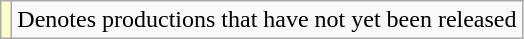<table class="wikitable">
<tr>
<td style="background:#FFFFCC;"></td>
<td>Denotes productions that have not yet been released</td>
</tr>
</table>
